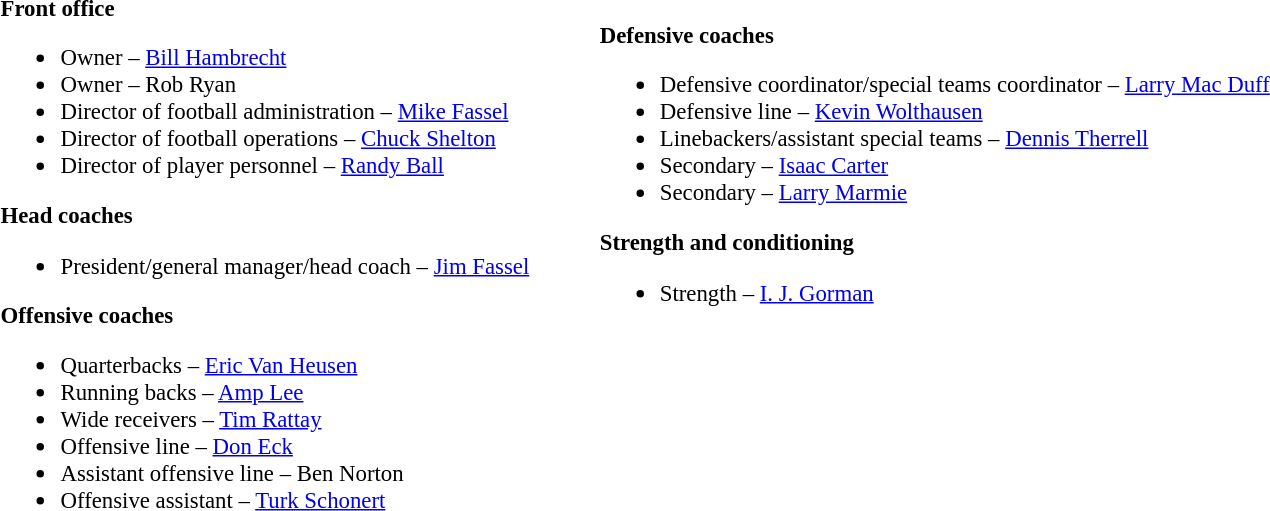<table class="toccolours" style="text-align: left;">
<tr>
<td colspan=7 align="right"></td>
</tr>
<tr>
<td valign="top"></td>
<td style="font-size: 95%;" valign="top"><strong>Front office</strong><br><ul><li>Owner – <a href='#'>Bill Hambrecht</a></li><li>Owner – Rob Ryan</li><li>Director of football administration – <a href='#'>Mike Fassel</a></li><li>Director of football operations – <a href='#'>Chuck Shelton</a></li><li>Director of player personnel – <a href='#'>Randy Ball</a></li></ul><strong>Head coaches</strong><ul><li>President/general manager/head coach – <a href='#'>Jim Fassel</a></li></ul><strong>Offensive coaches</strong><ul><li>Quarterbacks – <a href='#'>Eric Van Heusen</a></li><li>Running backs – <a href='#'>Amp Lee</a></li><li>Wide receivers – <a href='#'>Tim Rattay</a></li><li>Offensive line – <a href='#'>Don Eck</a></li><li>Assistant offensive line – Ben Norton</li><li>Offensive assistant – <a href='#'>Turk Schonert</a></li></ul></td>
<td width="35"> </td>
<td valign="top"></td>
<td style="font-size: 95%;" valign="top"><br><strong>Defensive coaches</strong><ul><li>Defensive coordinator/special teams coordinator – <a href='#'>Larry Mac Duff</a></li><li>Defensive line – <a href='#'>Kevin Wolthausen</a></li><li>Linebackers/assistant special teams – <a href='#'>Dennis Therrell</a></li><li>Secondary – <a href='#'>Isaac Carter</a></li><li>Secondary – <a href='#'>Larry Marmie</a></li></ul><strong>Strength and conditioning</strong><ul><li>Strength – <a href='#'>I. J. Gorman</a></li></ul></td>
</tr>
</table>
